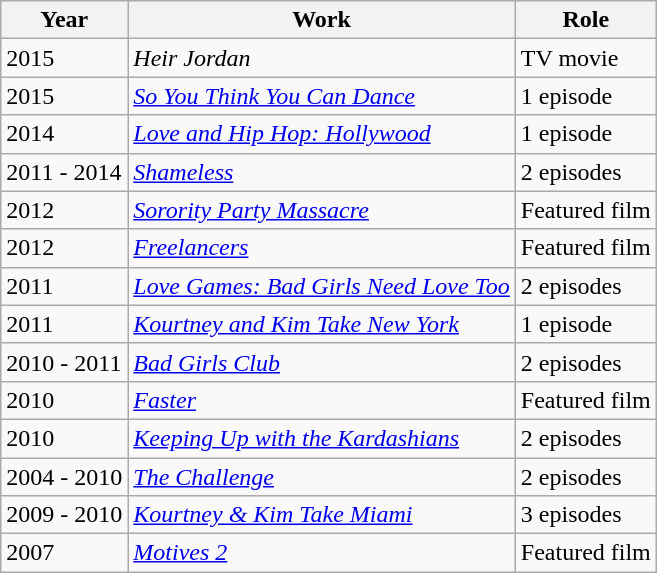<table class="wikitable">
<tr>
<th>Year</th>
<th>Work</th>
<th>Role</th>
</tr>
<tr>
<td>2015</td>
<td><em>Heir Jordan</em></td>
<td>TV movie</td>
</tr>
<tr>
<td>2015</td>
<td><em><a href='#'>So You Think You Can Dance</a></em></td>
<td>1 episode</td>
</tr>
<tr>
<td>2014</td>
<td><em><a href='#'>Love and Hip Hop: Hollywood</a></em></td>
<td>1 episode</td>
</tr>
<tr>
<td>2011 - 2014</td>
<td><em><a href='#'>Shameless</a></em></td>
<td>2 episodes</td>
</tr>
<tr>
<td>2012</td>
<td><em><a href='#'>Sorority Party Massacre</a></em></td>
<td>Featured film</td>
</tr>
<tr>
<td>2012</td>
<td><em><a href='#'>Freelancers</a></em></td>
<td>Featured film</td>
</tr>
<tr>
<td>2011</td>
<td><em><a href='#'>Love Games: Bad Girls Need Love Too</a></em></td>
<td>2 episodes</td>
</tr>
<tr>
<td>2011</td>
<td><em><a href='#'>Kourtney and Kim Take New York</a></em></td>
<td>1 episode</td>
</tr>
<tr>
<td>2010 - 2011</td>
<td><em><a href='#'>Bad Girls Club</a></em></td>
<td>2 episodes</td>
</tr>
<tr>
<td>2010</td>
<td><em><a href='#'>Faster</a></em></td>
<td>Featured film</td>
</tr>
<tr>
<td>2010</td>
<td><em><a href='#'>Keeping Up with the Kardashians</a></em></td>
<td>2 episodes</td>
</tr>
<tr>
<td>2004 - 2010</td>
<td><a href='#'><em>The Challenge</em></a></td>
<td>2 episodes</td>
</tr>
<tr>
<td>2009 - 2010</td>
<td><em><a href='#'>Kourtney & Kim Take Miami</a></em></td>
<td>3 episodes</td>
</tr>
<tr>
<td>2007</td>
<td><em><a href='#'>Motives 2</a></em></td>
<td>Featured film</td>
</tr>
</table>
